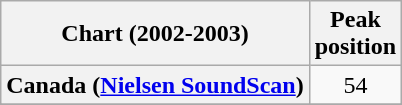<table class="wikitable sortable plainrowheaders">
<tr>
<th>Chart (2002-2003)</th>
<th>Peak<br>position</th>
</tr>
<tr>
<th scope=row>Canada (<a href='#'>Nielsen SoundScan</a>)</th>
<td style="text-align:center;">54</td>
</tr>
<tr>
</tr>
<tr>
</tr>
<tr>
</tr>
</table>
